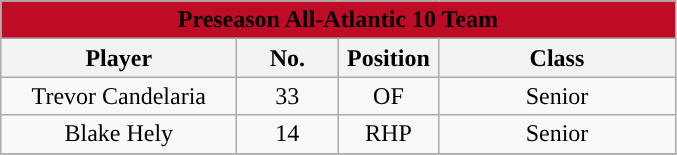<table class="wikitable" style="text-align:center">
<tr>
<td colspan="5" style= "background: #BF0C26; color:#000000"><strong>Preseason All-Atlantic 10 Team</strong></td>
</tr>
<tr>
<th style="width:150px; ">Player</th>
<th style="width:60px; ">No.</th>
<th style="width:60px; ">Position</th>
<th style="width:150px; ">Class</th>
</tr>
<tr>
<td>Trevor Candelaria</td>
<td>33</td>
<td>OF</td>
<td>Senior</td>
</tr>
<tr>
<td>Blake Hely</td>
<td>14</td>
<td>RHP</td>
<td>Senior</td>
</tr>
<tr>
</tr>
</table>
